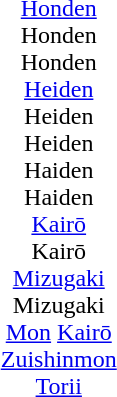<table width="415px" align="right" cellpadding="0" cellspacing="0">
<tr>
<th style="text-align:center"></th>
</tr>
<tr>
<td align=center><div><br><div><a href='#'>Honden</a></div>
<div>Honden</div>
<div>Honden</div>
<div><a href='#'>Heiden</a></div>
<div>Heiden</div>
<div>Heiden</div>
<div>Haiden</div>
<div>Haiden</div>
<div><a href='#'>Kairō</a></div>
<div>Kairō</div>
<div><a href='#'>Mizugaki</a></div>
<div>Mizugaki</div>
<div><a href='#'>Mon</a> <a href='#'>Kairō</a></div>
<div><a href='#'>Zuishin</a><a href='#'>mon</a></div>
<div><a href='#'>Torii</a></div>
</div></td>
</tr>
</table>
